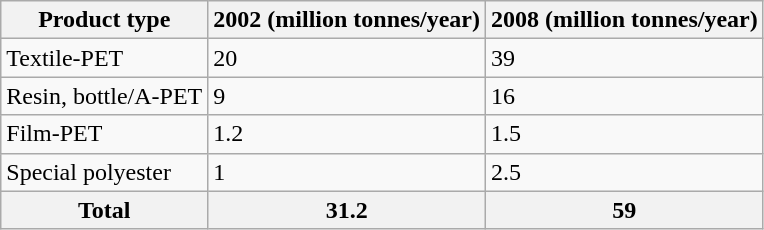<table class="wikitable">
<tr>
<th>Product type</th>
<th>2002 (million tonnes/year)</th>
<th>2008 (million tonnes/year)</th>
</tr>
<tr>
<td>Textile-PET</td>
<td>20</td>
<td>39</td>
</tr>
<tr>
<td>Resin, bottle/A-PET</td>
<td>9</td>
<td>16</td>
</tr>
<tr>
<td>Film-PET</td>
<td>1.2</td>
<td>1.5</td>
</tr>
<tr ьр>
<td>Special polyester</td>
<td>1</td>
<td>2.5</td>
</tr>
<tr>
<th>Total</th>
<th>31.2</th>
<th>59</th>
</tr>
</table>
